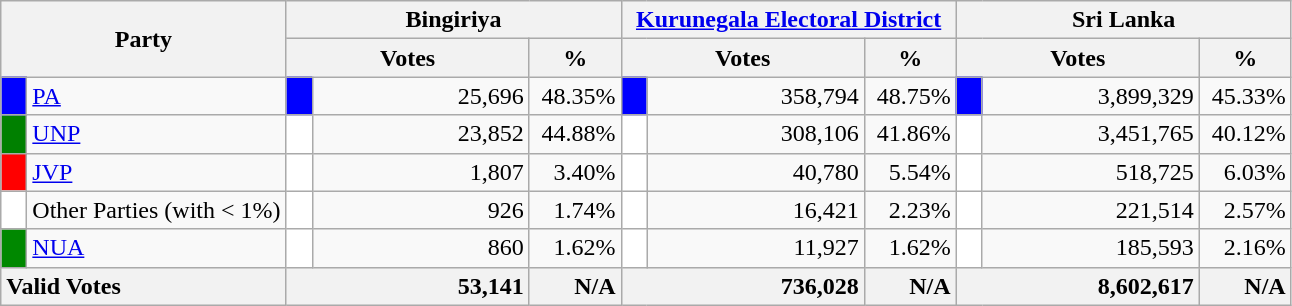<table class="wikitable">
<tr>
<th colspan="2" width="144px"rowspan="2">Party</th>
<th colspan="3" width="216px">Bingiriya</th>
<th colspan="3" width="216px"><a href='#'>Kurunegala Electoral District</a></th>
<th colspan="3" width="216px">Sri Lanka</th>
</tr>
<tr>
<th colspan="2" width="144px">Votes</th>
<th>%</th>
<th colspan="2" width="144px">Votes</th>
<th>%</th>
<th colspan="2" width="144px">Votes</th>
<th>%</th>
</tr>
<tr>
<td style="background-color:blue;" width="10px"></td>
<td style="text-align:left;"><a href='#'>PA</a></td>
<td style="background-color:blue;" width="10px"></td>
<td style="text-align:right;">25,696</td>
<td style="text-align:right;">48.35%</td>
<td style="background-color:blue;" width="10px"></td>
<td style="text-align:right;">358,794</td>
<td style="text-align:right;">48.75%</td>
<td style="background-color:blue;" width="10px"></td>
<td style="text-align:right;">3,899,329</td>
<td style="text-align:right;">45.33%</td>
</tr>
<tr>
<td style="background-color:green;" width="10px"></td>
<td style="text-align:left;"><a href='#'>UNP</a></td>
<td style="background-color:white;" width="10px"></td>
<td style="text-align:right;">23,852</td>
<td style="text-align:right;">44.88%</td>
<td style="background-color:white;" width="10px"></td>
<td style="text-align:right;">308,106</td>
<td style="text-align:right;">41.86%</td>
<td style="background-color:white;" width="10px"></td>
<td style="text-align:right;">3,451,765</td>
<td style="text-align:right;">40.12%</td>
</tr>
<tr>
<td style="background-color:red;" width="10px"></td>
<td style="text-align:left;"><a href='#'>JVP</a></td>
<td style="background-color:white;" width="10px"></td>
<td style="text-align:right;">1,807</td>
<td style="text-align:right;">3.40%</td>
<td style="background-color:white;" width="10px"></td>
<td style="text-align:right;">40,780</td>
<td style="text-align:right;">5.54%</td>
<td style="background-color:white;" width="10px"></td>
<td style="text-align:right;">518,725</td>
<td style="text-align:right;">6.03%</td>
</tr>
<tr>
<td style="background-color:white;" width="10px"></td>
<td style="text-align:left;">Other Parties (with < 1%)</td>
<td style="background-color:white;" width="10px"></td>
<td style="text-align:right;">926</td>
<td style="text-align:right;">1.74%</td>
<td style="background-color:white;" width="10px"></td>
<td style="text-align:right;">16,421</td>
<td style="text-align:right;">2.23%</td>
<td style="background-color:white;" width="10px"></td>
<td style="text-align:right;">221,514</td>
<td style="text-align:right;">2.57%</td>
</tr>
<tr>
<td style="background-color:#008800;" width="10px"></td>
<td style="text-align:left;"><a href='#'>NUA</a></td>
<td style="background-color:white;" width="10px"></td>
<td style="text-align:right;">860</td>
<td style="text-align:right;">1.62%</td>
<td style="background-color:white;" width="10px"></td>
<td style="text-align:right;">11,927</td>
<td style="text-align:right;">1.62%</td>
<td style="background-color:white;" width="10px"></td>
<td style="text-align:right;">185,593</td>
<td style="text-align:right;">2.16%</td>
</tr>
<tr>
<th colspan="2" width="144px"style="text-align:left;">Valid Votes</th>
<th style="text-align:right;"colspan="2" width="144px">53,141</th>
<th style="text-align:right;">N/A</th>
<th style="text-align:right;"colspan="2" width="144px">736,028</th>
<th style="text-align:right;">N/A</th>
<th style="text-align:right;"colspan="2" width="144px">8,602,617</th>
<th style="text-align:right;">N/A</th>
</tr>
</table>
